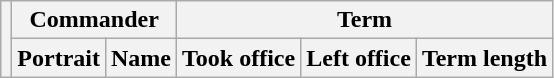<table class="wikitable sortable">
<tr>
<th rowspan=2></th>
<th colspan=2>Commander</th>
<th colspan=3>Term</th>
</tr>
<tr>
<th>Portrait</th>
<th>Name</th>
<th>Took office</th>
<th>Left office</th>
<th>Term length<br>












</th>
</tr>
</table>
